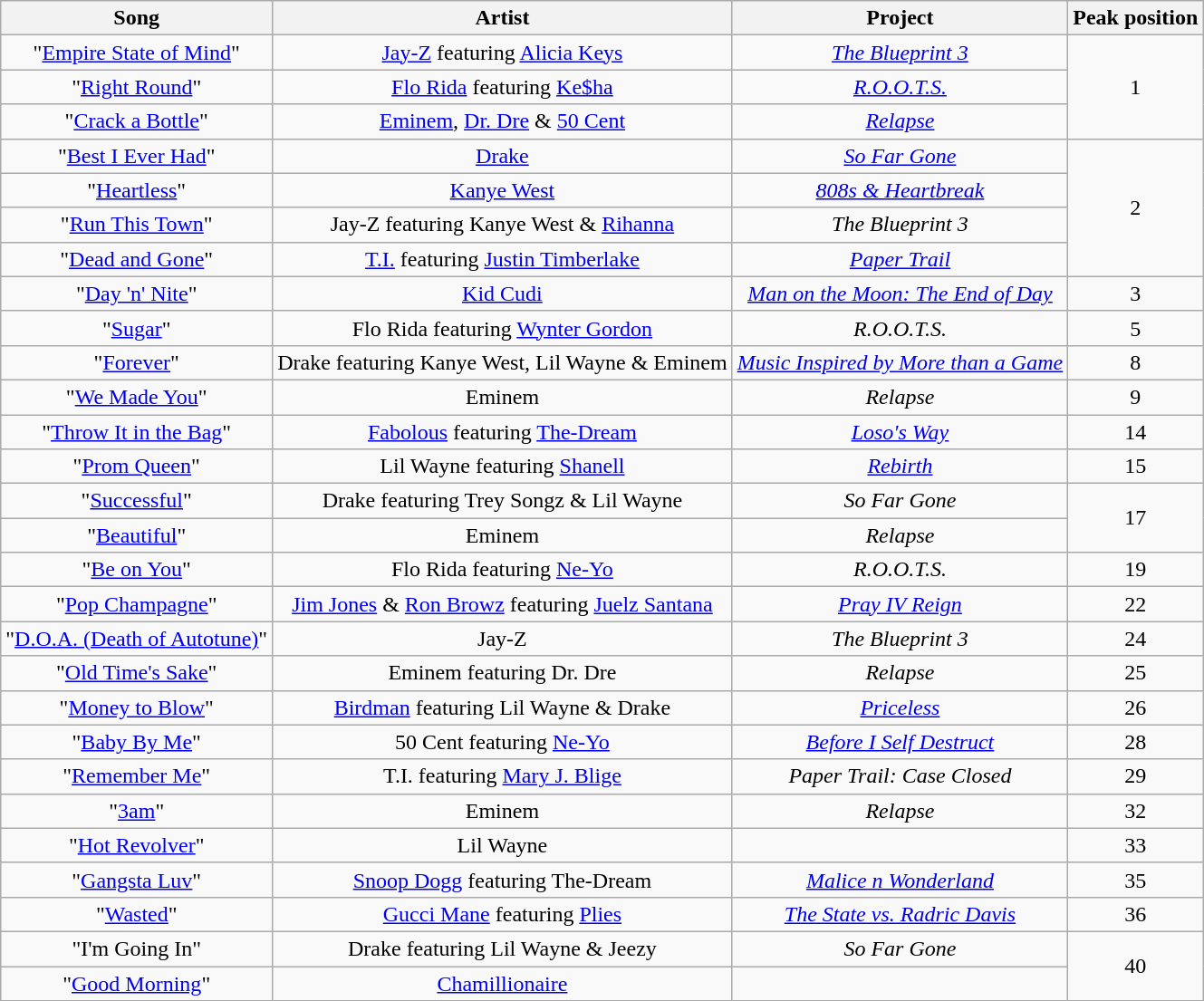<table class="wikitable sortable plainrowheaders" style="text-align:center;">
<tr>
<th scope="col">Song</th>
<th scope="col">Artist</th>
<th scope="col">Project</th>
<th scope="col">Peak position</th>
</tr>
<tr>
<td>"<a href='#'>Empire State of Mind</a>"</td>
<td><a href='#'>Jay-Z</a> featuring <a href='#'>Alicia Keys</a></td>
<td><em><a href='#'>The Blueprint 3</a></em></td>
<td rowspan="3">1</td>
</tr>
<tr>
<td>"<a href='#'>Right Round</a>"</td>
<td><a href='#'>Flo Rida</a> featuring <a href='#'>Ke$ha</a></td>
<td><em><a href='#'>R.O.O.T.S.</a></em></td>
</tr>
<tr>
<td>"<a href='#'>Crack a Bottle</a>"</td>
<td><a href='#'>Eminem</a>, <a href='#'>Dr. Dre</a> & <a href='#'>50 Cent</a></td>
<td><em><a href='#'>Relapse</a></em></td>
</tr>
<tr>
<td>"<a href='#'>Best I Ever Had</a>"</td>
<td><a href='#'>Drake</a></td>
<td><em><a href='#'>So Far Gone</a></em></td>
<td rowspan="4">2</td>
</tr>
<tr>
<td>"<a href='#'>Heartless</a>"</td>
<td><a href='#'>Kanye West</a></td>
<td><em><a href='#'>808s & Heartbreak</a></em></td>
</tr>
<tr>
<td>"<a href='#'>Run This Town</a>"</td>
<td>Jay-Z featuring Kanye West & <a href='#'>Rihanna</a></td>
<td><em>The Blueprint 3</em></td>
</tr>
<tr>
<td>"<a href='#'>Dead and Gone</a>"</td>
<td><a href='#'>T.I.</a> featuring <a href='#'>Justin Timberlake</a></td>
<td><em><a href='#'>Paper Trail</a></em></td>
</tr>
<tr>
<td>"<a href='#'>Day 'n' Nite</a>"</td>
<td><a href='#'>Kid Cudi</a></td>
<td><em><a href='#'>Man on the Moon: The End of Day</a></em></td>
<td>3</td>
</tr>
<tr>
<td>"<a href='#'>Sugar</a>"</td>
<td>Flo Rida featuring <a href='#'>Wynter Gordon</a></td>
<td><em>R.O.O.T.S.</em></td>
<td>5</td>
</tr>
<tr>
<td>"<a href='#'>Forever</a>"</td>
<td>Drake featuring Kanye West, Lil Wayne & Eminem</td>
<td><em><a href='#'>Music Inspired by More than a Game</a></em></td>
<td>8</td>
</tr>
<tr>
<td>"<a href='#'>We Made You</a>"</td>
<td>Eminem</td>
<td><em>Relapse</em></td>
<td>9</td>
</tr>
<tr>
<td>"<a href='#'>Throw It in the Bag</a>"</td>
<td><a href='#'>Fabolous</a> featuring <a href='#'>The-Dream</a></td>
<td><em><a href='#'>Loso's Way</a></em></td>
<td>14</td>
</tr>
<tr>
<td>"<a href='#'>Prom Queen</a>"</td>
<td>Lil Wayne featuring <a href='#'>Shanell</a></td>
<td><em><a href='#'>Rebirth</a></em></td>
<td>15</td>
</tr>
<tr>
<td>"<a href='#'>Successful</a>"</td>
<td>Drake featuring Trey Songz & Lil Wayne</td>
<td><em>So Far Gone</em></td>
<td rowspan="2">17</td>
</tr>
<tr>
<td>"<a href='#'>Beautiful</a>"</td>
<td>Eminem</td>
<td><em>Relapse</em></td>
</tr>
<tr>
<td>"<a href='#'>Be on You</a>"</td>
<td>Flo Rida featuring <a href='#'>Ne-Yo</a></td>
<td><em>R.O.O.T.S.</em></td>
<td>19</td>
</tr>
<tr>
<td>"<a href='#'>Pop Champagne</a>"</td>
<td><a href='#'>Jim Jones</a> & <a href='#'>Ron Browz</a> featuring <a href='#'>Juelz Santana</a></td>
<td><em><a href='#'>Pray IV Reign</a></em></td>
<td>22</td>
</tr>
<tr>
<td>"<a href='#'>D.O.A. (Death of Autotune)</a>"</td>
<td>Jay-Z</td>
<td><em>The Blueprint 3</em></td>
<td>24</td>
</tr>
<tr>
<td>"<a href='#'>Old Time's Sake</a>"</td>
<td>Eminem featuring Dr. Dre</td>
<td><em>Relapse</em></td>
<td>25</td>
</tr>
<tr>
<td>"<a href='#'>Money to Blow</a>"</td>
<td><a href='#'>Birdman</a> featuring Lil Wayne & Drake</td>
<td><em><a href='#'>Priceless</a></em></td>
<td>26</td>
</tr>
<tr>
<td>"<a href='#'>Baby By Me</a>"</td>
<td>50 Cent featuring <a href='#'>Ne-Yo</a></td>
<td><em><a href='#'>Before I Self Destruct</a></em></td>
<td>28</td>
</tr>
<tr>
<td>"<a href='#'>Remember Me</a>"</td>
<td>T.I. featuring <a href='#'>Mary J. Blige</a></td>
<td><em>Paper Trail: Case Closed</em></td>
<td>29</td>
</tr>
<tr>
<td>"<a href='#'>3am</a>"</td>
<td>Eminem</td>
<td><em>Relapse</em></td>
<td>32</td>
</tr>
<tr>
<td>"<a href='#'>Hot Revolver</a>"</td>
<td>Lil Wayne</td>
<td></td>
<td>33</td>
</tr>
<tr>
<td>"<a href='#'>Gangsta Luv</a>"</td>
<td><a href='#'>Snoop Dogg</a> featuring The-Dream</td>
<td><em><a href='#'>Malice n Wonderland</a></em></td>
<td>35</td>
</tr>
<tr>
<td>"<a href='#'>Wasted</a>"</td>
<td><a href='#'>Gucci Mane</a> featuring <a href='#'>Plies</a></td>
<td><em><a href='#'>The State vs. Radric Davis</a></em></td>
<td>36</td>
</tr>
<tr>
<td>"I'm Going In"</td>
<td>Drake featuring Lil Wayne & Jeezy</td>
<td><em>So Far Gone</em></td>
<td rowspan="2">40</td>
</tr>
<tr>
<td>"<a href='#'>Good Morning</a>"</td>
<td><a href='#'>Chamillionaire</a></td>
<td></td>
</tr>
</table>
